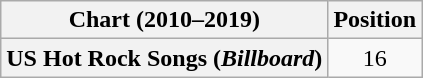<table class="wikitable plainrowheaders" style="text-align:center">
<tr>
<th scope="col">Chart (2010–2019)</th>
<th scope="col">Position</th>
</tr>
<tr>
<th scope="row">US Hot Rock Songs (<em>Billboard</em>)</th>
<td>16</td>
</tr>
</table>
